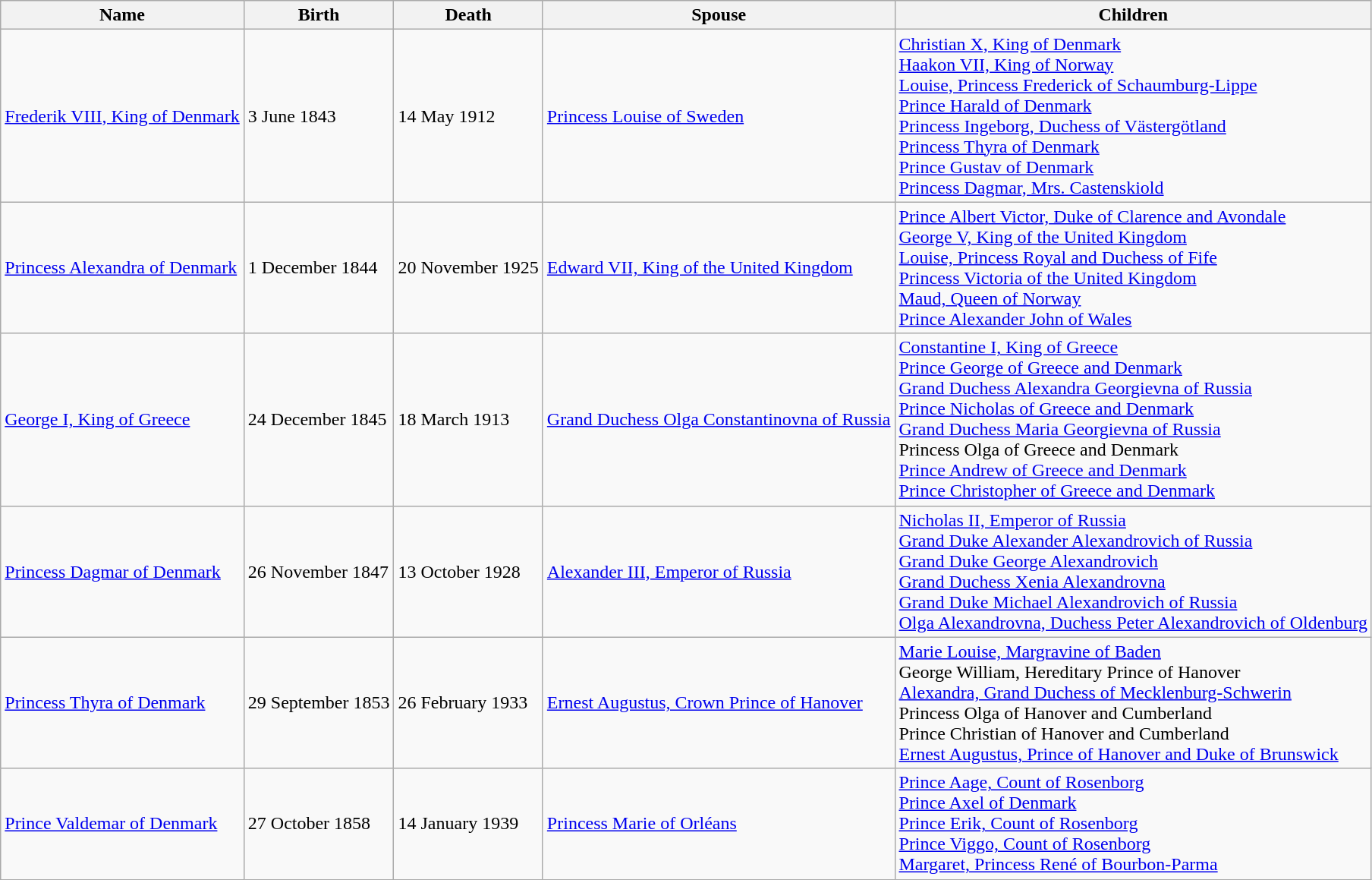<table class="wikitable">
<tr>
<th>Name</th>
<th>Birth</th>
<th>Death</th>
<th>Spouse</th>
<th>Children</th>
</tr>
<tr>
<td><a href='#'>Frederik VIII, King of Denmark</a></td>
<td>3 June 1843</td>
<td>14 May 1912</td>
<td><a href='#'>Princess Louise of Sweden</a></td>
<td><a href='#'>Christian X, King of Denmark</a><br><a href='#'>Haakon VII, King of Norway</a><br><a href='#'>Louise, Princess Frederick of Schaumburg-Lippe</a><br><a href='#'>Prince Harald of Denmark</a><br><a href='#'>Princess Ingeborg, Duchess of Västergötland</a><br><a href='#'>Princess Thyra of Denmark</a><br><a href='#'>Prince Gustav of Denmark</a><br><a href='#'>Princess Dagmar, Mrs. Castenskiold</a></td>
</tr>
<tr>
<td><a href='#'>Princess Alexandra of Denmark</a></td>
<td>1 December 1844</td>
<td>20 November 1925</td>
<td><a href='#'>Edward VII, King of the United Kingdom</a></td>
<td><a href='#'>Prince Albert Victor, Duke of Clarence and Avondale</a><br><a href='#'>George V, King of the United Kingdom</a><br><a href='#'>Louise, Princess Royal and Duchess of Fife</a><br><a href='#'>Princess Victoria of the United Kingdom</a><br><a href='#'>Maud, Queen of Norway</a><br><a href='#'>Prince Alexander John of Wales</a></td>
</tr>
<tr>
<td><a href='#'>George I, King of Greece</a></td>
<td>24 December 1845</td>
<td>18 March 1913</td>
<td><a href='#'>Grand Duchess Olga Constantinovna of Russia</a></td>
<td><a href='#'>Constantine I, King of Greece</a><br><a href='#'>Prince George of Greece and Denmark</a><br><a href='#'>Grand Duchess Alexandra Georgievna of Russia</a><br><a href='#'>Prince Nicholas of Greece and Denmark</a><br><a href='#'>Grand Duchess Maria Georgievna of Russia</a><br>Princess Olga of Greece and Denmark<br><a href='#'>Prince Andrew of Greece and Denmark</a><br><a href='#'>Prince Christopher of Greece and Denmark</a></td>
</tr>
<tr>
<td><a href='#'>Princess Dagmar of Denmark</a></td>
<td>26 November 1847</td>
<td>13 October 1928</td>
<td><a href='#'>Alexander III, Emperor of Russia</a></td>
<td><a href='#'>Nicholas II, Emperor of Russia</a><br><a href='#'>Grand Duke Alexander Alexandrovich of Russia</a><br><a href='#'>Grand Duke George Alexandrovich</a><br><a href='#'>Grand Duchess Xenia Alexandrovna</a><br><a href='#'>Grand Duke Michael Alexandrovich of Russia</a><br><a href='#'>Olga Alexandrovna, Duchess Peter Alexandrovich of Oldenburg</a></td>
</tr>
<tr>
<td><a href='#'>Princess Thyra of Denmark</a></td>
<td>29 September 1853</td>
<td>26 February 1933</td>
<td><a href='#'>Ernest Augustus, Crown Prince of Hanover</a></td>
<td><a href='#'>Marie Louise, Margravine of Baden</a><br>George William, Hereditary Prince of Hanover<br><a href='#'>Alexandra, Grand Duchess of Mecklenburg-Schwerin</a><br>Princess Olga of Hanover and Cumberland<br>Prince Christian of Hanover and Cumberland<br><a href='#'>Ernest Augustus, Prince of Hanover and Duke of Brunswick</a></td>
</tr>
<tr>
<td><a href='#'>Prince Valdemar of Denmark</a></td>
<td>27 October 1858</td>
<td>14 January 1939</td>
<td><a href='#'>Princess Marie of Orléans</a></td>
<td><a href='#'>Prince Aage, Count of Rosenborg</a><br><a href='#'>Prince Axel of Denmark</a><br><a href='#'>Prince Erik, Count of Rosenborg</a><br><a href='#'>Prince Viggo, Count of Rosenborg</a><br><a href='#'>Margaret, Princess René of Bourbon-Parma</a></td>
</tr>
</table>
